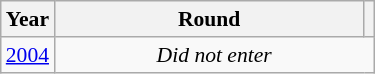<table class="wikitable" style="text-align: center; font-size:90%">
<tr>
<th>Year</th>
<th style="width:200px">Round</th>
<th></th>
</tr>
<tr>
<td><a href='#'>2004</a></td>
<td colspan="2"><em>Did not enter</em></td>
</tr>
</table>
